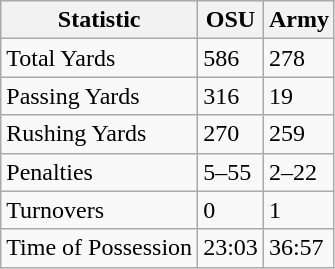<table class="wikitable">
<tr>
<th>Statistic</th>
<th>OSU</th>
<th>Army</th>
</tr>
<tr>
<td>Total Yards</td>
<td>586</td>
<td>278</td>
</tr>
<tr>
<td>Passing Yards</td>
<td>316</td>
<td>19</td>
</tr>
<tr>
<td>Rushing Yards</td>
<td>270</td>
<td>259</td>
</tr>
<tr>
<td>Penalties</td>
<td>5–55</td>
<td>2–22</td>
</tr>
<tr>
<td>Turnovers</td>
<td>0</td>
<td>1</td>
</tr>
<tr>
<td>Time of Possession</td>
<td>23:03</td>
<td>36:57</td>
</tr>
</table>
